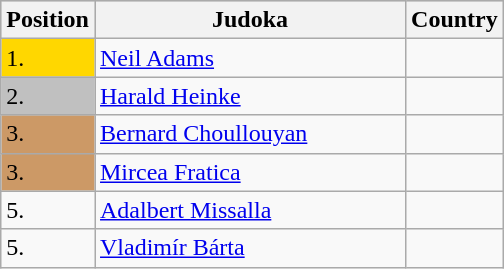<table class=wikitable>
<tr style="background:#ccc;">
<th width=10>Position</th>
<th width=200>Judoka</th>
<th width=10>Country</th>
</tr>
<tr>
<td bgcolor=gold>1.</td>
<td><a href='#'>Neil Adams</a></td>
<td></td>
</tr>
<tr>
<td style="background:silver;">2.</td>
<td><a href='#'>Harald Heinke</a></td>
<td></td>
</tr>
<tr>
<td style="background:#c96;">3.</td>
<td><a href='#'>Bernard Choullouyan</a></td>
<td></td>
</tr>
<tr>
<td style="background:#c96;">3.</td>
<td><a href='#'>Mircea Fratica</a></td>
<td></td>
</tr>
<tr>
<td>5.</td>
<td><a href='#'>Adalbert Missalla</a></td>
<td></td>
</tr>
<tr>
<td>5.</td>
<td><a href='#'>Vladimír Bárta</a></td>
<td></td>
</tr>
</table>
